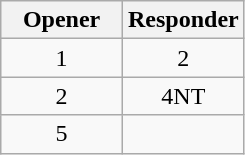<table class="wikitable">
<tr>
<th width=50%>Opener</th>
<th width=50%>Responder</th>
</tr>
<tr align=center>
<td>1</td>
<td>2</td>
</tr>
<tr align=center>
<td>2</td>
<td>4NT</td>
</tr>
<tr align=center>
<td>5</td>
<td></td>
</tr>
</table>
